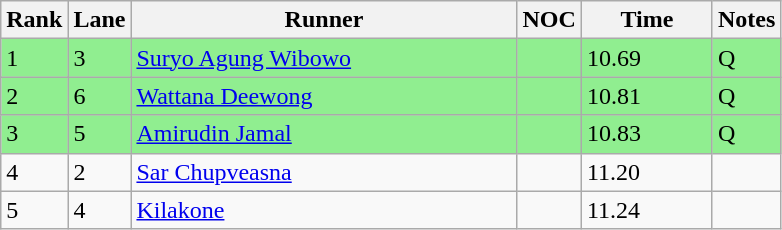<table class="wikitable sortable" style="text-align:Left">
<tr>
<th width=10>Rank</th>
<th width=10>Lane</th>
<th width=250>Runner</th>
<th width=10>NOC</th>
<th width=80>Time</th>
<th width=10>Notes</th>
</tr>
<tr bgcolor=lightgreen>
<td>1</td>
<td>3</td>
<td><a href='#'>Suryo Agung Wibowo</a></td>
<td></td>
<td>10.69</td>
<td>Q</td>
</tr>
<tr bgcolor=lightgreen>
<td>2</td>
<td>6</td>
<td><a href='#'>Wattana Deewong</a></td>
<td></td>
<td>10.81</td>
<td>Q</td>
</tr>
<tr bgcolor=lightgreen>
<td>3</td>
<td>5</td>
<td><a href='#'>Amirudin Jamal</a></td>
<td></td>
<td>10.83</td>
<td>Q</td>
</tr>
<tr>
<td>4</td>
<td>2</td>
<td><a href='#'>Sar Chupveasna</a></td>
<td></td>
<td>11.20</td>
<td></td>
</tr>
<tr>
<td>5</td>
<td>4</td>
<td><a href='#'>Kilakone</a></td>
<td></td>
<td>11.24</td>
<td></td>
</tr>
</table>
